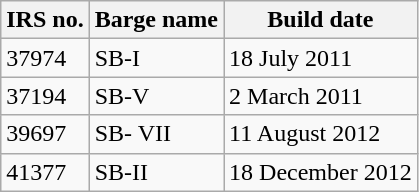<table class="wikitable">
<tr>
<th>IRS no.</th>
<th>Barge name</th>
<th>Build date</th>
</tr>
<tr>
<td>37974</td>
<td>SB-I</td>
<td>18 July 2011</td>
</tr>
<tr>
<td>37194</td>
<td>SB-V</td>
<td>2 March 2011</td>
</tr>
<tr>
<td>39697</td>
<td>SB- VII</td>
<td>11 August 2012</td>
</tr>
<tr>
<td>41377</td>
<td>SB-II</td>
<td>18 December 2012</td>
</tr>
</table>
